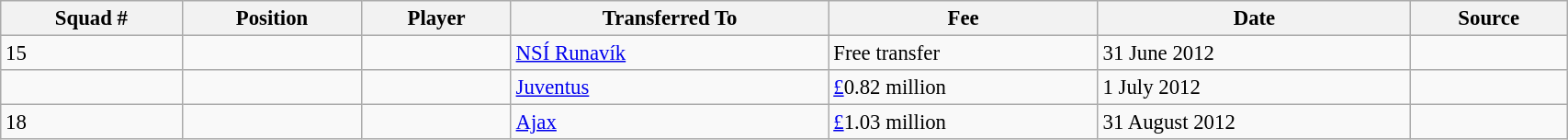<table class="wikitable sortable" style="width:90%; text-align:center; font-size:95%; text-align:left;">
<tr>
<th>Squad #</th>
<th>Position</th>
<th>Player</th>
<th>Transferred To</th>
<th>Fee</th>
<th>Date</th>
<th>Source</th>
</tr>
<tr>
<td>15</td>
<td></td>
<td></td>
<td> <a href='#'>NSÍ Runavík</a></td>
<td>Free transfer</td>
<td>31 June 2012</td>
<td></td>
</tr>
<tr>
<td></td>
<td></td>
<td></td>
<td> <a href='#'>Juventus</a></td>
<td><a href='#'>£</a>0.82 million</td>
<td>1 July 2012</td>
<td></td>
</tr>
<tr>
<td>18</td>
<td></td>
<td></td>
<td> <a href='#'>Ajax</a></td>
<td><a href='#'>£</a>1.03 million</td>
<td>31 August 2012</td>
<td></td>
</tr>
</table>
